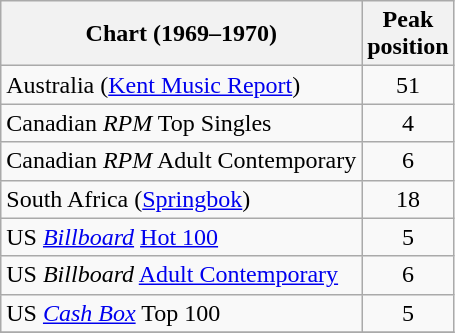<table class="wikitable sortable">
<tr>
<th align="left">Chart (1969–1970)</th>
<th align="left">Peak<br>position</th>
</tr>
<tr>
<td>Australia (<a href='#'>Kent Music Report</a>)</td>
<td style="text-align:center;">51</td>
</tr>
<tr>
<td>Canadian <em>RPM</em> Top Singles</td>
<td style="text-align:center;">4</td>
</tr>
<tr>
<td>Canadian <em>RPM</em> Adult Contemporary</td>
<td style="text-align:center;">6</td>
</tr>
<tr>
<td>South Africa (<a href='#'>Springbok</a>)</td>
<td align="center">18</td>
</tr>
<tr>
<td>US <em><a href='#'>Billboard</a></em> <a href='#'>Hot 100</a></td>
<td style="text-align:center;">5</td>
</tr>
<tr>
<td>US <em>Billboard</em> <a href='#'>Adult Contemporary</a></td>
<td style="text-align:center;">6</td>
</tr>
<tr>
<td>US <em><a href='#'>Cash Box</a></em> Top 100</td>
<td style="text-align:center;">5</td>
</tr>
<tr>
</tr>
</table>
